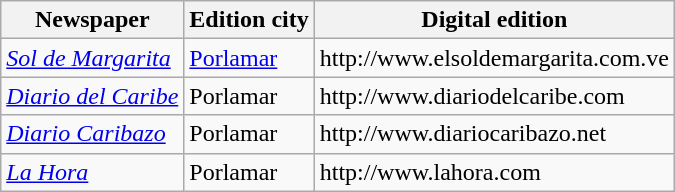<table class="wikitable sortable">
<tr align="center">
<th>Newspaper</th>
<th>Edition city</th>
<th>Digital edition</th>
</tr>
<tr>
<td><em><a href='#'>Sol de Margarita</a></em></td>
<td><a href='#'>Porlamar</a></td>
<td>http://www.elsoldemargarita.com.ve</td>
</tr>
<tr>
<td><em><a href='#'>Diario del Caribe</a></em></td>
<td>Porlamar</td>
<td>http://www.diariodelcaribe.com</td>
</tr>
<tr>
<td><em><a href='#'>Diario Caribazo</a></em></td>
<td>Porlamar</td>
<td>http://www.diariocaribazo.net</td>
</tr>
<tr>
<td><em><a href='#'>La Hora</a></em></td>
<td>Porlamar</td>
<td>http://www.lahora.com</td>
</tr>
</table>
